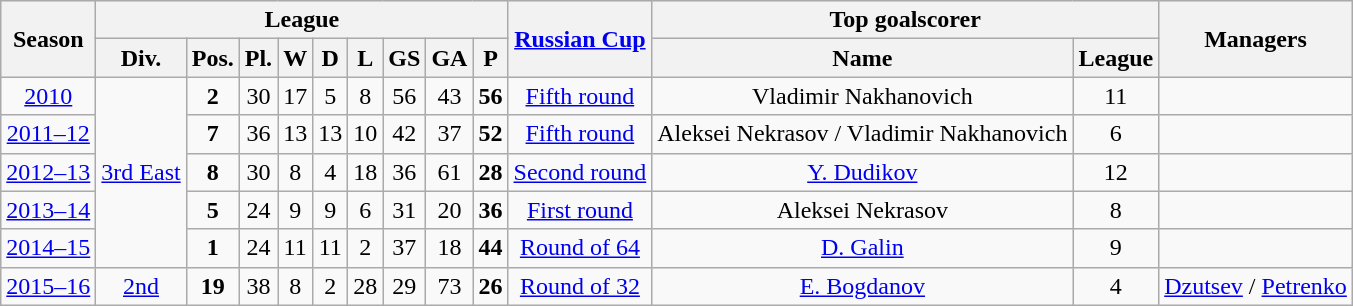<table class="wikitable">
<tr style="background:#efefef;">
<th rowspan="2">Season</th>
<th colspan="9">League</th>
<th rowspan="2"><a href='#'>Russian Cup</a></th>
<th colspan="2">Top goalscorer</th>
<th rowspan="2">Managers</th>
</tr>
<tr>
<th>Div.</th>
<th>Pos.</th>
<th>Pl.</th>
<th>W</th>
<th>D</th>
<th>L</th>
<th>GS</th>
<th>GA</th>
<th>P</th>
<th>Name</th>
<th>League</th>
</tr>
<tr>
<td align=center><a href='#'>2010</a></td>
<td align=center rowspan="5"><a href='#'>3rd East</a></td>
<td style="text-align:center"><strong>2</strong></td>
<td align=center>30</td>
<td align=center>17</td>
<td align=center>5</td>
<td align=center>8</td>
<td align=center>56</td>
<td align=center>43</td>
<td align=center><strong>56</strong></td>
<td align=center><a href='#'>Fifth round</a></td>
<td align=center> Vladimir Nakhanovich</td>
<td align=center>11</td>
<td align=center></td>
</tr>
<tr>
<td align=center><a href='#'>2011–12</a></td>
<td style="text-align:center"><strong>7</strong></td>
<td align=center>36</td>
<td align=center>13</td>
<td align=center>13</td>
<td align=center>10</td>
<td align=center>42</td>
<td align=center>37</td>
<td align=center><strong>52</strong></td>
<td align=center><a href='#'>Fifth round</a></td>
<td align=center> Aleksei Nekrasov /  Vladimir Nakhanovich</td>
<td align=center>6</td>
<td align=center></td>
</tr>
<tr>
<td align=center><a href='#'>2012–13</a></td>
<td style="text-align:center"><strong>8</strong></td>
<td align=center>30</td>
<td align=center>8</td>
<td align=center>4</td>
<td align=center>18</td>
<td align=center>36</td>
<td align=center>61</td>
<td align=center><strong>28</strong></td>
<td align=center><a href='#'>Second round</a></td>
<td align=center> <a href='#'>Y. Dudikov</a></td>
<td align=center>12</td>
<td align=center></td>
</tr>
<tr>
<td align=center><a href='#'>2013–14</a></td>
<td style="text-align:center"><strong>5</strong></td>
<td align=center>24</td>
<td align=center>9</td>
<td align=center>9</td>
<td align=center>6</td>
<td align=center>31</td>
<td align=center>20</td>
<td align=center><strong>36</strong></td>
<td align=center><a href='#'>First round</a></td>
<td align=center> Aleksei Nekrasov</td>
<td align=center>8</td>
<td align=center></td>
</tr>
<tr>
<td align=center><a href='#'>2014–15</a></td>
<td style="text-align:center"><strong>1</strong></td>
<td align=center>24</td>
<td align=center>11</td>
<td align=center>11</td>
<td align=center>2</td>
<td align=center>37</td>
<td align=center>18</td>
<td align=center><strong>44</strong></td>
<td align=center><a href='#'>Round of 64</a></td>
<td align=center> <a href='#'>D. Galin</a></td>
<td align=center>9</td>
<td align=center></td>
</tr>
<tr>
<td align=center><a href='#'>2015–16</a></td>
<td align=center><a href='#'>2nd</a></td>
<td style="text-align:center"><strong>19</strong></td>
<td align=center>38</td>
<td align=center>8</td>
<td align=center>2</td>
<td align=center>28</td>
<td align=center>29</td>
<td align=center>73</td>
<td align=center><strong>26</strong></td>
<td align=center><a href='#'>Round of 32</a></td>
<td align=center> <a href='#'>E. Bogdanov</a></td>
<td align=center>4</td>
<td align=center> <a href='#'>Dzutsev</a> /  <a href='#'>Petrenko</a></td>
</tr>
</table>
